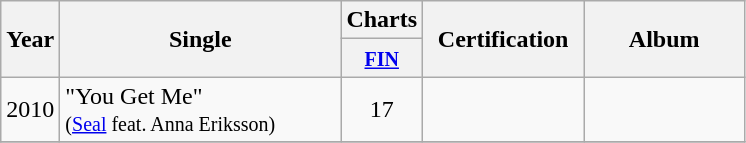<table class="wikitable">
<tr>
<th align="center" rowspan="2">Year</th>
<th align="center" rowspan="2" width="180">Single</th>
<th align="center" colspan="1">Charts</th>
<th align="center" rowspan="2" width="100">Certification</th>
<th align="center" rowspan="2" width="100">Album</th>
</tr>
<tr>
<th width="20"><small><a href='#'>FIN</a></small><br></th>
</tr>
<tr>
<td align="center">2010</td>
<td>"You Get Me" <br><small>(<a href='#'>Seal</a> feat. Anna Eriksson)</small></td>
<td align="center">17</td>
<td align="center"></td>
<td></td>
</tr>
<tr>
</tr>
</table>
